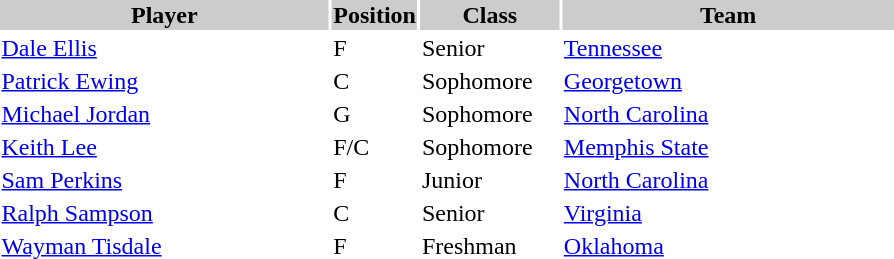<table style="width:600px" "border:'1' 'solid' 'gray'">
<tr>
<th bgcolor="#CCCCCC" style="width:40%">Player</th>
<th bgcolor="#CCCCCC" style="width:4%">Position</th>
<th bgcolor="#CCCCCC" style="width:16%">Class</th>
<th bgcolor="#CCCCCC" style="width:40%">Team</th>
</tr>
<tr>
<td><a href='#'>Dale Ellis</a></td>
<td>F</td>
<td>Senior</td>
<td><a href='#'>Tennessee</a></td>
</tr>
<tr>
<td><a href='#'>Patrick Ewing</a></td>
<td>C</td>
<td>Sophomore</td>
<td><a href='#'>Georgetown</a></td>
</tr>
<tr>
<td><a href='#'>Michael Jordan</a></td>
<td>G</td>
<td>Sophomore</td>
<td><a href='#'>North Carolina</a></td>
</tr>
<tr>
<td><a href='#'>Keith Lee</a></td>
<td>F/C</td>
<td>Sophomore</td>
<td><a href='#'>Memphis State</a></td>
</tr>
<tr>
<td><a href='#'>Sam Perkins</a></td>
<td>F</td>
<td>Junior</td>
<td><a href='#'>North Carolina</a></td>
</tr>
<tr>
<td><a href='#'>Ralph Sampson</a></td>
<td>C</td>
<td>Senior</td>
<td><a href='#'>Virginia</a></td>
</tr>
<tr>
<td><a href='#'>Wayman Tisdale</a></td>
<td>F</td>
<td>Freshman</td>
<td><a href='#'>Oklahoma</a></td>
</tr>
</table>
